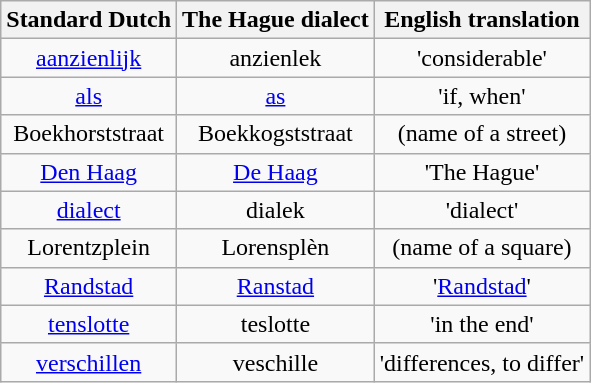<table class="wikitable" style="text-align: center">
<tr>
<th>Standard Dutch</th>
<th>The Hague dialect</th>
<th>English translation</th>
</tr>
<tr>
<td><a href='#'>aanzienlijk</a></td>
<td>anzienlek</td>
<td>'considerable'</td>
</tr>
<tr>
<td><a href='#'>als</a></td>
<td><a href='#'>as</a></td>
<td>'if, when'</td>
</tr>
<tr>
<td>Boekhorststraat</td>
<td>Boekkogststraat</td>
<td>(name of a street)</td>
</tr>
<tr>
<td><a href='#'>Den Haag</a></td>
<td><a href='#'>De Haag</a></td>
<td>'The Hague'</td>
</tr>
<tr>
<td><a href='#'>dialect</a></td>
<td>dialek</td>
<td>'dialect'</td>
</tr>
<tr>
<td>Lorentzplein</td>
<td>Lorensplèn</td>
<td>(name of a square)</td>
</tr>
<tr>
<td><a href='#'>Randstad</a></td>
<td><a href='#'>Ranstad</a></td>
<td>'<a href='#'>Randstad</a>'</td>
</tr>
<tr>
<td><a href='#'>tenslotte</a></td>
<td>teslotte</td>
<td>'in the end'</td>
</tr>
<tr>
<td><a href='#'>verschillen</a></td>
<td>veschille</td>
<td>'differences, to differ'</td>
</tr>
</table>
